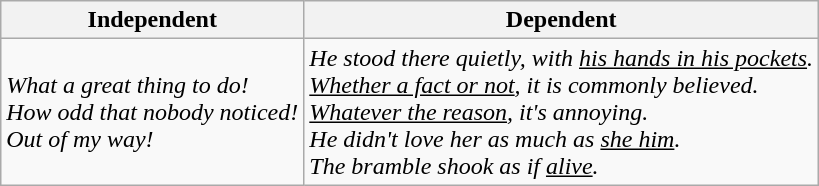<table class="wikitable">
<tr>
<th>Independent</th>
<th>Dependent</th>
</tr>
<tr>
<td><em>What a great thing to do!</em><br><em>How odd that nobody noticed!</em><br><em>Out of my way!</em></td>
<td><em>He stood there quietly, with <u>his hands in his pockets</u>.</em><br><em><u>Whether a fact or not</u>, it is commonly believed.</em><br><em><u>Whatever the reason</u>, it's annoying.</em><br><em>He didn't love her as much as <u>she him</u>.</em><br><em>The bramble shook as if <u>alive</u>.</em></td>
</tr>
</table>
